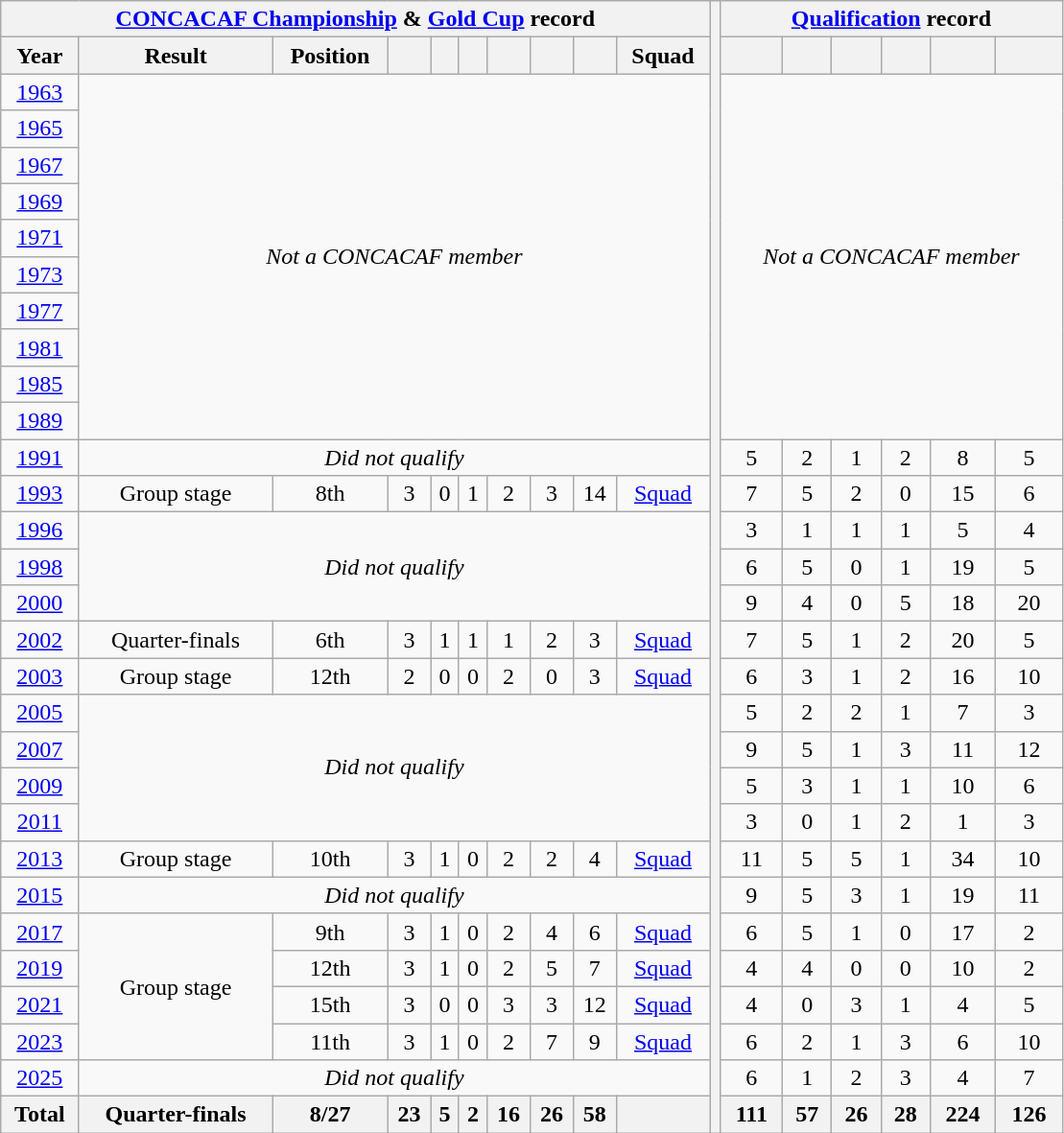<table class="wikitable" style="text-align:center">
<tr>
<th colspan=10><a href='#'>CONCACAF Championship</a> & <a href='#'>Gold Cup</a> record</th>
<th width=1% rowspan=31></th>
<th colspan=6><a href='#'>Qualification</a> record</th>
</tr>
<tr>
<th>Year</th>
<th>Result</th>
<th>Position</th>
<th></th>
<th></th>
<th></th>
<th></th>
<th></th>
<th></th>
<th>Squad</th>
<th></th>
<th></th>
<th></th>
<th></th>
<th></th>
<th></th>
</tr>
<tr>
<td> <a href='#'>1963</a></td>
<td colspan=9 rowspan=10><em>Not a CONCACAF member</em></td>
<td colspan=6 rowspan=10><em>Not a CONCACAF member</em></td>
</tr>
<tr>
<td> <a href='#'>1965</a></td>
</tr>
<tr>
<td> <a href='#'>1967</a></td>
</tr>
<tr>
<td> <a href='#'>1969</a></td>
</tr>
<tr>
<td> <a href='#'>1971</a></td>
</tr>
<tr>
<td> <a href='#'>1973</a></td>
</tr>
<tr>
<td> <a href='#'>1977</a></td>
</tr>
<tr>
<td> <a href='#'>1981</a></td>
</tr>
<tr>
<td><a href='#'>1985</a></td>
</tr>
<tr>
<td><a href='#'>1989</a></td>
</tr>
<tr>
<td> <a href='#'>1991</a></td>
<td colspan=9><em>Did not qualify</em></td>
<td>5</td>
<td>2</td>
<td>1</td>
<td>2</td>
<td>8</td>
<td>5</td>
</tr>
<tr>
<td>  <a href='#'>1993</a></td>
<td>Group stage</td>
<td>8th</td>
<td>3</td>
<td>0</td>
<td>1</td>
<td>2</td>
<td>3</td>
<td>14</td>
<td><a href='#'>Squad</a></td>
<td>7</td>
<td>5</td>
<td>2</td>
<td>0</td>
<td>15</td>
<td>6</td>
</tr>
<tr>
<td> <a href='#'>1996</a></td>
<td colspan=9 rowspan=3><em>Did not qualify</em></td>
<td>3</td>
<td>1</td>
<td>1</td>
<td>1</td>
<td>5</td>
<td>4</td>
</tr>
<tr>
<td> <a href='#'>1998</a></td>
<td>6</td>
<td>5</td>
<td>0</td>
<td>1</td>
<td>19</td>
<td>5</td>
</tr>
<tr>
<td> <a href='#'>2000</a></td>
<td>9</td>
<td>4</td>
<td>0</td>
<td>5</td>
<td>18</td>
<td>20</td>
</tr>
<tr>
<td> <a href='#'>2002</a></td>
<td>Quarter-finals</td>
<td>6th</td>
<td>3</td>
<td>1</td>
<td>1</td>
<td>1</td>
<td>2</td>
<td>3</td>
<td><a href='#'>Squad</a></td>
<td>7</td>
<td>5</td>
<td>1</td>
<td>2</td>
<td>20</td>
<td>5</td>
</tr>
<tr>
<td>  <a href='#'>2003</a></td>
<td>Group stage</td>
<td>12th</td>
<td>2</td>
<td>0</td>
<td>0</td>
<td>2</td>
<td>0</td>
<td>3</td>
<td><a href='#'>Squad</a></td>
<td>6</td>
<td>3</td>
<td>1</td>
<td>2</td>
<td>16</td>
<td>10</td>
</tr>
<tr>
<td> <a href='#'>2005</a></td>
<td rowspan=4 colspan=9><em>Did not qualify</em></td>
<td>5</td>
<td>2</td>
<td>2</td>
<td>1</td>
<td>7</td>
<td>3</td>
</tr>
<tr>
<td> <a href='#'>2007</a></td>
<td>9</td>
<td>5</td>
<td>1</td>
<td>3</td>
<td>11</td>
<td>12</td>
</tr>
<tr>
<td> <a href='#'>2009</a></td>
<td>5</td>
<td>3</td>
<td>1</td>
<td>1</td>
<td>10</td>
<td>6</td>
</tr>
<tr>
<td> <a href='#'>2011</a></td>
<td>3</td>
<td>0</td>
<td>1</td>
<td>2</td>
<td>1</td>
<td>3</td>
</tr>
<tr>
<td> <a href='#'>2013</a></td>
<td>Group stage</td>
<td>10th</td>
<td>3</td>
<td>1</td>
<td>0</td>
<td>2</td>
<td>2</td>
<td>4</td>
<td><a href='#'>Squad</a></td>
<td>11</td>
<td>5</td>
<td>5</td>
<td>1</td>
<td>34</td>
<td>10</td>
</tr>
<tr>
<td>  <a href='#'>2015</a></td>
<td colspan=9><em>Did not qualify</em></td>
<td>9</td>
<td>5</td>
<td>3</td>
<td>1</td>
<td>19</td>
<td>11</td>
</tr>
<tr>
<td> <a href='#'>2017</a></td>
<td rowspan="4">Group stage</td>
<td>9th</td>
<td>3</td>
<td>1</td>
<td>0</td>
<td>2</td>
<td>4</td>
<td>6</td>
<td><a href='#'>Squad</a></td>
<td>6</td>
<td>5</td>
<td>1</td>
<td>0</td>
<td>17</td>
<td>2</td>
</tr>
<tr>
<td>   <a href='#'>2019</a></td>
<td>12th</td>
<td>3</td>
<td>1</td>
<td>0</td>
<td>2</td>
<td>5</td>
<td>7</td>
<td><a href='#'>Squad</a></td>
<td>4</td>
<td>4</td>
<td>0</td>
<td>0</td>
<td>10</td>
<td>2</td>
</tr>
<tr>
<td> <a href='#'>2021</a></td>
<td>15th</td>
<td>3</td>
<td>0</td>
<td>0</td>
<td>3</td>
<td>3</td>
<td>12</td>
<td><a href='#'>Squad</a></td>
<td>4</td>
<td>0</td>
<td>3</td>
<td>1</td>
<td>4</td>
<td>5</td>
</tr>
<tr>
<td>  <a href='#'>2023</a></td>
<td>11th</td>
<td>3</td>
<td>1</td>
<td>0</td>
<td>2</td>
<td>7</td>
<td>9</td>
<td><a href='#'>Squad</a></td>
<td>6</td>
<td>2</td>
<td>1</td>
<td>3</td>
<td>6</td>
<td>10</td>
</tr>
<tr>
<td>  <a href='#'>2025</a></td>
<td colspan=9><em>Did not qualify</em></td>
<td>6</td>
<td>1</td>
<td>2</td>
<td>3</td>
<td>4</td>
<td>7</td>
</tr>
<tr>
<th>Total</th>
<th>Quarter-finals</th>
<th>8/27</th>
<th>23</th>
<th>5</th>
<th>2</th>
<th>16</th>
<th>26</th>
<th>58</th>
<th></th>
<th>111</th>
<th>57</th>
<th>26</th>
<th>28</th>
<th>224</th>
<th>126</th>
</tr>
</table>
